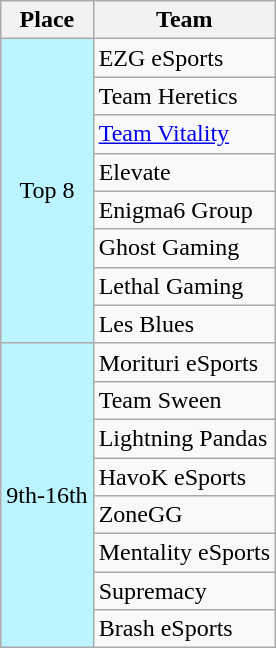<table class="wikitable" style="text-align:left">
<tr>
<th>Place</th>
<th>Team</th>
</tr>
<tr>
<td style="text-align:center; background:#BBF3FF;" rowspan="8">Top 8</td>
<td>EZG eSports</td>
</tr>
<tr>
<td>Team Heretics</td>
</tr>
<tr>
<td><a href='#'>Team Vitality</a></td>
</tr>
<tr>
<td>Elevate</td>
</tr>
<tr>
<td>Enigma6 Group</td>
</tr>
<tr>
<td>Ghost Gaming</td>
</tr>
<tr>
<td>Lethal Gaming</td>
</tr>
<tr>
<td>Les Blues</td>
</tr>
<tr>
<td style="text-align:center; background:#BBF3FF;" rowspan="8">9th-16th</td>
<td>Morituri eSports</td>
</tr>
<tr>
<td>Team Sween</td>
</tr>
<tr>
<td>Lightning Pandas</td>
</tr>
<tr>
<td>HavoK eSports</td>
</tr>
<tr>
<td>ZoneGG</td>
</tr>
<tr>
<td>Mentality eSports</td>
</tr>
<tr>
<td>Supremacy</td>
</tr>
<tr>
<td>Brash eSports</td>
</tr>
</table>
